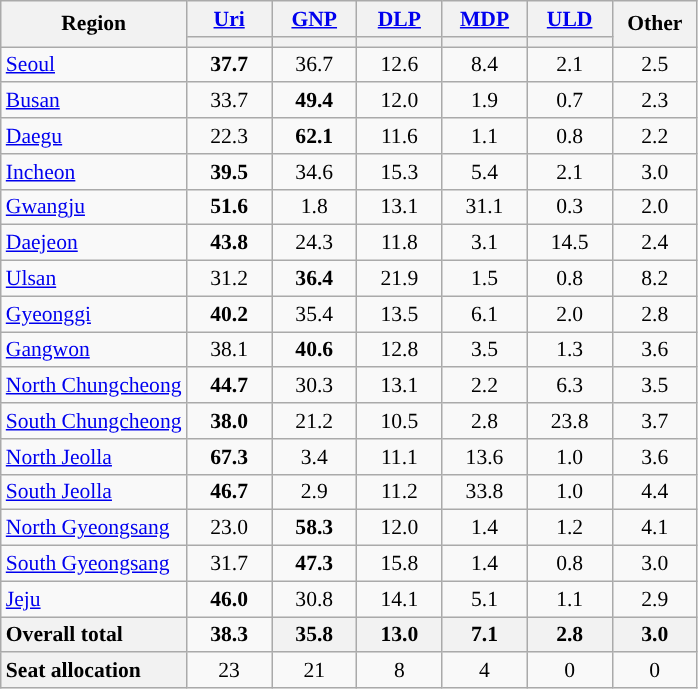<table class="wikitable nowrap sortable" style="text-align:center; font-size:90%">
<tr>
<th rowspan="2">Region</th>
<th style="width:50px" class="unsortable"><a href='#'>Uri</a></th>
<th style="width:50px" class="unsortable"><a href='#'>GNP</a></th>
<th style="width:50px" class="unsortable"><a href='#'>DLP</a></th>
<th style="width:50px" class="unsortable"><a href='#'>MDP</a></th>
<th style="width:50px" class="unsortable"><a href='#'>ULD</a></th>
<th rowspan="2" style="width:50px" class="unsortable">Other</th>
</tr>
<tr>
<th style="background:"></th>
<th style="background:"></th>
<th style="background:"></th>
<th style="background:"></th>
<th style="background:"></th>
</tr>
<tr>
<td style="text-align:left"><a href='#'>Seoul</a></td>
<td><strong>37.7</strong></td>
<td>36.7</td>
<td>12.6</td>
<td>8.4</td>
<td>2.1</td>
<td>2.5</td>
</tr>
<tr>
<td style="text-align:left"><a href='#'>Busan</a></td>
<td>33.7</td>
<td><strong>49.4</strong></td>
<td>12.0</td>
<td>1.9</td>
<td>0.7</td>
<td>2.3</td>
</tr>
<tr>
<td style="text-align:left"><a href='#'>Daegu</a></td>
<td>22.3</td>
<td><strong>62.1</strong></td>
<td>11.6</td>
<td>1.1</td>
<td>0.8</td>
<td>2.2</td>
</tr>
<tr>
<td style="text-align:left"><a href='#'>Incheon</a></td>
<td><strong>39.5</strong></td>
<td>34.6</td>
<td>15.3</td>
<td>5.4</td>
<td>2.1</td>
<td>3.0</td>
</tr>
<tr>
<td style="text-align:left"><a href='#'>Gwangju</a></td>
<td><strong>51.6</strong></td>
<td>1.8</td>
<td>13.1</td>
<td>31.1</td>
<td>0.3</td>
<td>2.0</td>
</tr>
<tr>
<td style="text-align:left"><a href='#'>Daejeon</a></td>
<td><strong>43.8</strong></td>
<td>24.3</td>
<td>11.8</td>
<td>3.1</td>
<td>14.5</td>
<td>2.4</td>
</tr>
<tr>
<td style="text-align:left"><a href='#'>Ulsan</a></td>
<td>31.2</td>
<td><strong>36.4</strong></td>
<td>21.9</td>
<td>1.5</td>
<td>0.8</td>
<td>8.2</td>
</tr>
<tr>
<td style="text-align:left"><a href='#'>Gyeonggi</a></td>
<td><strong>40.2</strong></td>
<td>35.4</td>
<td>13.5</td>
<td>6.1</td>
<td>2.0</td>
<td>2.8</td>
</tr>
<tr>
<td style="text-align:left"><a href='#'>Gangwon</a></td>
<td>38.1</td>
<td><strong>40.6</strong></td>
<td>12.8</td>
<td>3.5</td>
<td>1.3</td>
<td>3.6</td>
</tr>
<tr>
<td style="text-align:left" data-sort-value="Chungcheong N"><a href='#'>North Chungcheong</a></td>
<td><strong>44.7</strong></td>
<td>30.3</td>
<td>13.1</td>
<td>2.2</td>
<td>6.3</td>
<td>3.5</td>
</tr>
<tr>
<td style="text-align:left" data-sort-value="Chungcheong S"><a href='#'>South Chungcheong</a></td>
<td><strong>38.0</strong></td>
<td>21.2</td>
<td>10.5</td>
<td>2.8</td>
<td>23.8</td>
<td>3.7</td>
</tr>
<tr>
<td style="text-align:left" data-sort-value="Jeolla N"><a href='#'>North Jeolla</a></td>
<td><strong>67.3</strong></td>
<td>3.4</td>
<td>11.1</td>
<td>13.6</td>
<td>1.0</td>
<td>3.6</td>
</tr>
<tr>
<td style="text-align:left" data-sort-value="Jeolla S"><a href='#'>South Jeolla</a></td>
<td><strong>46.7</strong></td>
<td>2.9</td>
<td>11.2</td>
<td>33.8</td>
<td>1.0</td>
<td>4.4</td>
</tr>
<tr>
<td style="text-align:left" data-sort-value="Gyeongsang N"><a href='#'>North Gyeongsang</a></td>
<td>23.0</td>
<td><strong>58.3</strong></td>
<td>12.0</td>
<td>1.4</td>
<td>1.2</td>
<td>4.1</td>
</tr>
<tr>
<td style="text-align:left" data-sort-value="Gyeongsang S"><a href='#'>South Gyeongsang</a></td>
<td>31.7</td>
<td><strong>47.3</strong></td>
<td>15.8</td>
<td>1.4</td>
<td>0.8</td>
<td>3.0</td>
</tr>
<tr>
<td style="text-align:left"><a href='#'>Jeju</a></td>
<td><strong>46.0</strong></td>
<td>30.8</td>
<td>14.1</td>
<td>5.1</td>
<td>1.1</td>
<td>2.9</td>
</tr>
<tr class="sortbottom">
<th style="text-align:left">Overall total</th>
<td><strong>38.3</strong></td>
<th>35.8</th>
<th>13.0</th>
<th>7.1</th>
<th>2.8</th>
<th>3.0</th>
</tr>
<tr class="sortbottom">
<th style="text-align:left">Seat allocation</th>
<td>23</td>
<td>21</td>
<td>8</td>
<td>4</td>
<td>0</td>
<td>0</td>
</tr>
</table>
